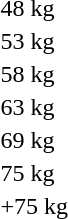<table>
<tr>
<td>48 kg<br></td>
<td></td>
<td></td>
<td></td>
</tr>
<tr>
<td>53 kg<br></td>
<td></td>
<td></td>
<td></td>
</tr>
<tr>
<td>58 kg<br></td>
<td> </td>
<td></td>
<td></td>
</tr>
<tr>
<td>63 kg<br></td>
<td> </td>
<td></td>
<td></td>
</tr>
<tr>
<td>69 kg<br></td>
<td></td>
<td></td>
<td></td>
</tr>
<tr>
<td>75 kg<br></td>
<td></td>
<td></td>
<td></td>
</tr>
<tr>
<td>+75 kg<br></td>
<td></td>
<td></td>
<td></td>
</tr>
</table>
